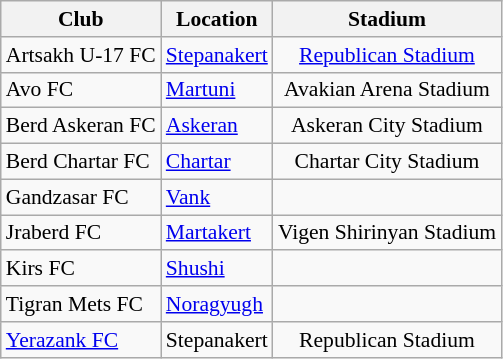<table class="wikitable"  style="font-size:90%; text-align:center;">
<tr>
<th>Club</th>
<th>Location</th>
<th>Stadium</th>
</tr>
<tr>
<td align=left>Artsakh U-17 FC</td>
<td align=left><a href='#'>Stepanakert</a></td>
<td><a href='#'>Republican Stadium</a></td>
</tr>
<tr>
<td align=left>Avo FC</td>
<td align=left><a href='#'>Martuni</a></td>
<td>Avakian Arena Stadium</td>
</tr>
<tr>
<td align=left>Berd Askeran FC</td>
<td align=left><a href='#'>Askeran</a></td>
<td>Askeran City Stadium</td>
</tr>
<tr>
<td align=left>Berd Chartar FC</td>
<td align=left><a href='#'>Chartar</a></td>
<td>Chartar City Stadium</td>
</tr>
<tr>
<td align=left>Gandzasar FC</td>
<td align=left><a href='#'>Vank</a></td>
<td></td>
</tr>
<tr>
<td align=left>Jraberd FC</td>
<td align=left><a href='#'>Martakert</a></td>
<td>Vigen Shirinyan Stadium</td>
</tr>
<tr>
<td align=left>Kirs FC</td>
<td align=left><a href='#'>Shushi</a></td>
<td></td>
</tr>
<tr>
<td align=left>Tigran Mets FC</td>
<td align=left><a href='#'>Noragyugh</a></td>
<td></td>
</tr>
<tr>
<td align=left><a href='#'>Yerazank FC</a></td>
<td align=left>Stepanakert</td>
<td>Republican Stadium</td>
</tr>
</table>
